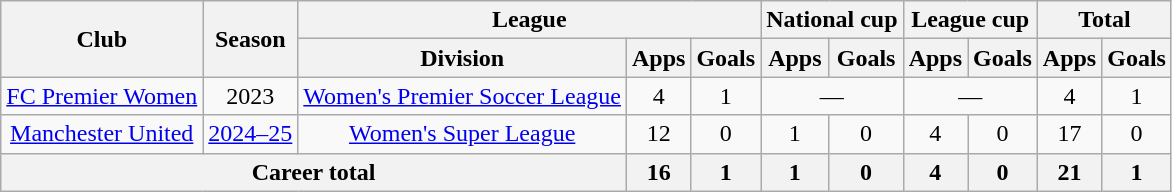<table class="wikitable" Style="text-align: center">
<tr>
<th rowspan="2">Club</th>
<th rowspan="2">Season</th>
<th colspan="3">League</th>
<th colspan="2">National cup</th>
<th colspan="2">League cup</th>
<th colspan="2">Total</th>
</tr>
<tr>
<th>Division</th>
<th>Apps</th>
<th>Goals</th>
<th>Apps</th>
<th>Goals</th>
<th>Apps</th>
<th>Goals</th>
<th>Apps</th>
<th>Goals</th>
</tr>
<tr>
<td><a href='#'>FC Premier Women</a></td>
<td>2023</td>
<td><a href='#'>Women's Premier Soccer League</a></td>
<td>4</td>
<td>1</td>
<td colspan="2">—</td>
<td colspan="2">—</td>
<td>4</td>
<td>1</td>
</tr>
<tr>
<td><a href='#'>Manchester United</a></td>
<td><a href='#'>2024–25</a></td>
<td><a href='#'>Women's Super League</a></td>
<td>12</td>
<td>0</td>
<td>1</td>
<td>0</td>
<td>4</td>
<td>0</td>
<td>17</td>
<td>0</td>
</tr>
<tr>
<th colspan="3">Career total</th>
<th>16</th>
<th>1</th>
<th>1</th>
<th>0</th>
<th>4</th>
<th>0</th>
<th>21</th>
<th>1</th>
</tr>
</table>
